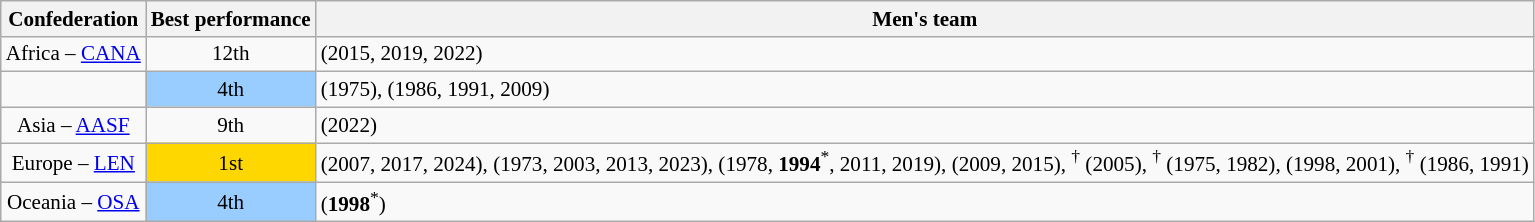<table class="wikitable" style="text-align: center; font-size: 88%; margin-left: 1em;">
<tr>
<th>Confederation</th>
<th>Best performance</th>
<th>Men's team</th>
</tr>
<tr>
<td>Africa – <a href='#'>CANA</a></td>
<td>12th</td>
<td style="text-align: left;"> (2015, 2019, 2022)</td>
</tr>
<tr>
<td></td>
<td style="background-color: #9acdff;">4th</td>
<td style="text-align: left;"> (1975),  (1986, 1991, 2009)</td>
</tr>
<tr>
<td>Asia – <a href='#'>AASF</a></td>
<td>9th</td>
<td style="text-align: left;"> (2022)</td>
</tr>
<tr>
<td>Europe – <a href='#'>LEN</a></td>
<td style="background-color: gold;">1st</td>
<td style="text-align: left;"> (2007, 2017, 2024),  (1973, 2003, 2013, 2023),  (1978, <strong>1994</strong><sup>*</sup>, 2011, 2019),  (2009, 2015), <em></em><sup>†</sup> (2005), <em></em><sup>†</sup> (1975, 1982),  (1998, 2001), <em></em><sup>†</sup> (1986, 1991)</td>
</tr>
<tr>
<td>Oceania – <a href='#'>OSA</a></td>
<td style="background-color: #9acdff;">4th</td>
<td style="text-align: left;"> (<strong>1998</strong><sup>*</sup>)</td>
</tr>
</table>
